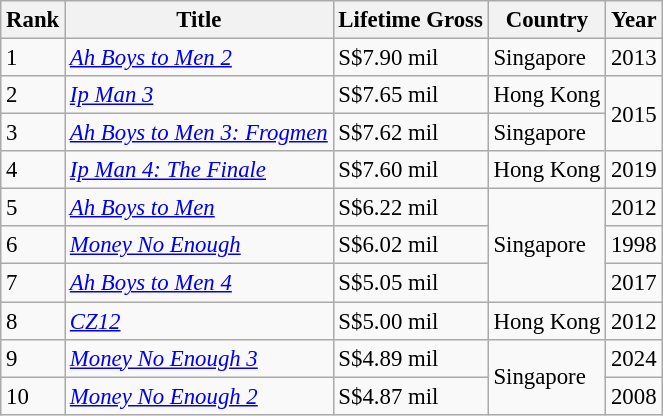<table class="wikitable" style="font-size:95%">
<tr>
<th scope="col">Rank</th>
<th scope="col">Title</th>
<th scope="col">Lifetime Gross</th>
<th scope="col">Country</th>
<th scope="col">Year</th>
</tr>
<tr>
<td>1</td>
<td><em><a href='#'>Ah Boys to Men 2</a></em></td>
<td>S$7.90 mil</td>
<td>Singapore</td>
<td>2013</td>
</tr>
<tr>
<td>2</td>
<td><em><a href='#'>Ip Man 3</a></em></td>
<td>S$7.65 mil</td>
<td>Hong Kong</td>
<td rowspan="2">2015</td>
</tr>
<tr>
<td>3</td>
<td><em><a href='#'>Ah Boys to Men 3: Frogmen</a></em></td>
<td>S$7.62 mil</td>
<td>Singapore</td>
</tr>
<tr>
<td>4</td>
<td><em><a href='#'>Ip Man 4: The Finale</a></em></td>
<td>S$7.60 mil</td>
<td>Hong Kong</td>
<td>2019</td>
</tr>
<tr>
<td>5</td>
<td><em><a href='#'>Ah Boys to Men</a></em></td>
<td>S$6.22 mil</td>
<td rowspan="3">Singapore</td>
<td>2012</td>
</tr>
<tr>
<td>6</td>
<td><em><a href='#'>Money No Enough</a></em></td>
<td>S$6.02 mil</td>
<td>1998</td>
</tr>
<tr>
<td>7</td>
<td><em><a href='#'>Ah Boys to Men 4</a></em></td>
<td>S$5.05 mil</td>
<td>2017</td>
</tr>
<tr>
<td>8</td>
<td><em><a href='#'>CZ12</a></em></td>
<td>S$5.00 mil</td>
<td>Hong Kong</td>
<td>2012</td>
</tr>
<tr>
<td>9</td>
<td><em><a href='#'>Money No Enough 3</a></em></td>
<td>S$4.89 mil</td>
<td rowspan="2">Singapore</td>
<td>2024</td>
</tr>
<tr>
<td>10</td>
<td><em><a href='#'>Money No Enough 2</a></em></td>
<td>S$4.87 mil</td>
<td>2008</td>
</tr>
</table>
